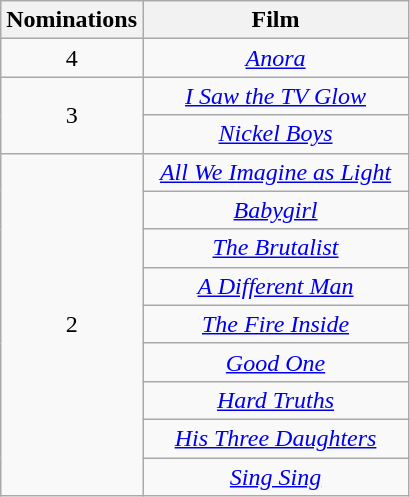<table class="wikitable" rowspan=2 border=2 style="text-align:center;">
<tr>
<th scope="col" width="50">Nominations</th>
<th scope="col" width="170">Film</th>
</tr>
<tr>
<td>4</td>
<td><em><a href='#'>Anora</a></em></td>
</tr>
<tr>
<td rowspan="2">3</td>
<td><em><a href='#'>I Saw the TV Glow</a></em></td>
</tr>
<tr>
<td><em><a href='#'>Nickel Boys</a></em></td>
</tr>
<tr>
<td rowspan="9">2</td>
<td><em><a href='#'>All We Imagine as Light</a></em></td>
</tr>
<tr>
<td><em><a href='#'>Babygirl</a></em></td>
</tr>
<tr>
<td><em><a href='#'>The Brutalist</a></em></td>
</tr>
<tr>
<td><em><a href='#'>A Different Man</a></em></td>
</tr>
<tr>
<td><em><a href='#'>The Fire Inside</a></em></td>
</tr>
<tr>
<td><em><a href='#'>Good One</a></em></td>
</tr>
<tr>
<td><em><a href='#'>Hard Truths</a></em></td>
</tr>
<tr>
<td><em><a href='#'>His Three Daughters</a></em></td>
</tr>
<tr>
<td><em><a href='#'>Sing Sing</a></em></td>
</tr>
</table>
